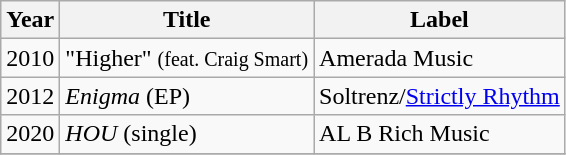<table class="wikitable">
<tr>
<th>Year</th>
<th>Title</th>
<th>Label</th>
</tr>
<tr>
<td>2010</td>
<td>"Higher" <small>(feat. Craig Smart)</small></td>
<td>Amerada Music</td>
</tr>
<tr>
<td>2012</td>
<td><em>Enigma</em> (EP)</td>
<td>Soltrenz/<a href='#'>Strictly Rhythm</a></td>
</tr>
<tr>
<td>2020</td>
<td><em>HOU</em> (single)</td>
<td>AL B Rich Music</td>
</tr>
<tr>
</tr>
</table>
